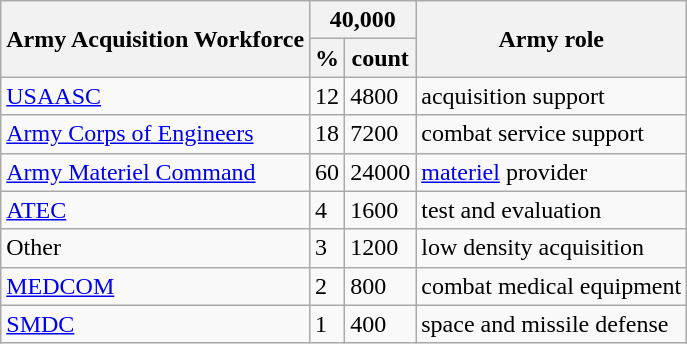<table class="wikitable sortable">
<tr>
<th rowspan=2>Army Acquisition Workforce</th>
<th colspan=2>40,000</th>
<th rowspan=2>Army role</th>
</tr>
<tr>
<th>%</th>
<th>count</th>
</tr>
<tr>
<td><a href='#'>USAASC</a></td>
<td>12</td>
<td>4800</td>
<td>acquisition support</td>
</tr>
<tr>
<td><a href='#'>Army Corps of Engineers</a></td>
<td>18</td>
<td>7200</td>
<td>combat service support</td>
</tr>
<tr>
<td><a href='#'>Army Materiel Command</a></td>
<td>60</td>
<td>24000</td>
<td><a href='#'>materiel</a> provider</td>
</tr>
<tr>
<td><a href='#'>ATEC</a></td>
<td>4</td>
<td>1600</td>
<td>test and evaluation</td>
</tr>
<tr>
<td>Other</td>
<td>3</td>
<td>1200</td>
<td>low density acquisition</td>
</tr>
<tr>
<td><a href='#'>MEDCOM</a></td>
<td>2</td>
<td>800</td>
<td>combat medical equipment</td>
</tr>
<tr>
<td><a href='#'>SMDC</a></td>
<td>1</td>
<td>400</td>
<td>space and missile defense</td>
</tr>
</table>
